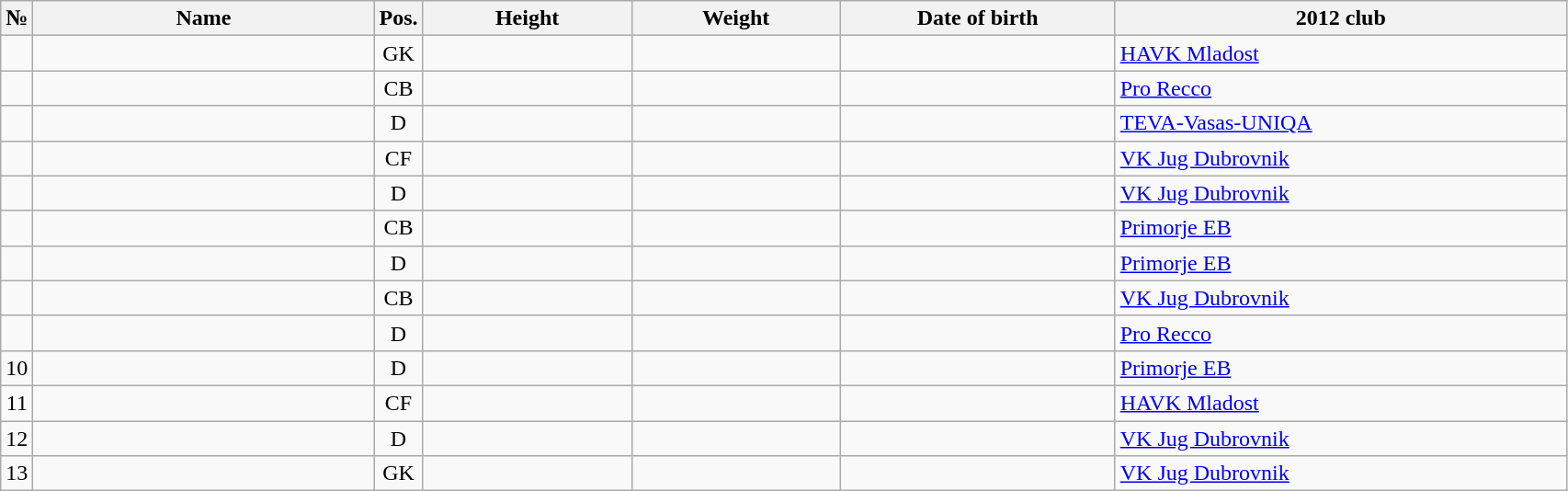<table class="wikitable sortable" style="font-size:100%; text-align:center;">
<tr>
<th>№</th>
<th style="width:15em">Name</th>
<th>Pos.</th>
<th style="width:9em">Height</th>
<th style="width:9em">Weight</th>
<th style="width:12em">Date of birth</th>
<th style="width:20em">2012 club</th>
</tr>
<tr>
<td></td>
<td style="text-align:left;"></td>
<td>GK</td>
<td></td>
<td></td>
<td style="text-align:right;"></td>
<td style="text-align:left;"> <a href='#'>HAVK Mladost</a></td>
</tr>
<tr>
<td></td>
<td style="text-align:left;"></td>
<td>CB</td>
<td></td>
<td></td>
<td style="text-align:right;"></td>
<td style="text-align:left;"> <a href='#'>Pro Recco</a></td>
</tr>
<tr>
<td></td>
<td style="text-align:left;"></td>
<td>D</td>
<td></td>
<td></td>
<td style="text-align:right;"></td>
<td style="text-align:left;"> <a href='#'>TEVA-Vasas-UNIQA</a></td>
</tr>
<tr>
<td></td>
<td style="text-align:left;"></td>
<td>CF</td>
<td></td>
<td></td>
<td style="text-align:right;"></td>
<td style="text-align:left;"> <a href='#'>VK Jug Dubrovnik</a></td>
</tr>
<tr>
<td></td>
<td style="text-align:left;"></td>
<td>D</td>
<td></td>
<td></td>
<td style="text-align:right;"></td>
<td style="text-align:left;"> <a href='#'>VK Jug Dubrovnik</a></td>
</tr>
<tr>
<td></td>
<td style="text-align:left;"></td>
<td>CB</td>
<td></td>
<td></td>
<td style="text-align:right;"></td>
<td style="text-align:left;"> <a href='#'>Primorje EB</a></td>
</tr>
<tr>
<td></td>
<td style="text-align:left;"></td>
<td>D</td>
<td></td>
<td></td>
<td style="text-align:right;"></td>
<td style="text-align:left;"> <a href='#'>Primorje EB</a></td>
</tr>
<tr>
<td></td>
<td style="text-align:left;"></td>
<td>CB</td>
<td></td>
<td></td>
<td style="text-align:right;"></td>
<td style="text-align:left;"> <a href='#'>VK Jug Dubrovnik</a></td>
</tr>
<tr>
<td></td>
<td style="text-align:left;"></td>
<td>D</td>
<td></td>
<td></td>
<td style="text-align:right;"></td>
<td style="text-align:left;"> <a href='#'>Pro Recco</a></td>
</tr>
<tr>
<td>10</td>
<td style="text-align:left;"></td>
<td>D</td>
<td></td>
<td></td>
<td style="text-align:right;"></td>
<td style="text-align:left;"> <a href='#'>Primorje EB</a></td>
</tr>
<tr>
<td>11</td>
<td style="text-align:left;"></td>
<td>CF</td>
<td></td>
<td></td>
<td style="text-align:right;"></td>
<td style="text-align:left;"> <a href='#'>HAVK Mladost</a></td>
</tr>
<tr>
<td>12</td>
<td style="text-align:left;"></td>
<td>D</td>
<td></td>
<td></td>
<td style="text-align:right;"></td>
<td style="text-align:left;"> <a href='#'>VK Jug Dubrovnik</a></td>
</tr>
<tr>
<td>13</td>
<td style="text-align:left;"></td>
<td>GK</td>
<td></td>
<td></td>
<td style="text-align:right;"></td>
<td style="text-align:left;"> <a href='#'>VK Jug Dubrovnik</a></td>
</tr>
</table>
